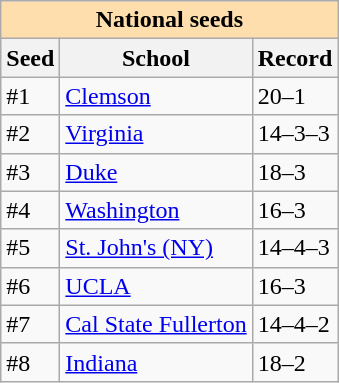<table class="wikitable">
<tr>
<th colspan="5" style="background:#ffdead;">National seeds</th>
</tr>
<tr>
<th>Seed</th>
<th>School</th>
<th>Record</th>
</tr>
<tr>
<td>#1</td>
<td><a href='#'>Clemson</a></td>
<td>20–1</td>
</tr>
<tr>
<td>#2</td>
<td><a href='#'>Virginia</a></td>
<td>14–3–3</td>
</tr>
<tr>
<td>#3</td>
<td><a href='#'>Duke</a></td>
<td>18–3</td>
</tr>
<tr>
<td>#4</td>
<td><a href='#'>Washington</a></td>
<td>16–3</td>
</tr>
<tr>
<td>#5</td>
<td><a href='#'>St. John's (NY)</a></td>
<td>14–4–3</td>
</tr>
<tr>
<td>#6</td>
<td><a href='#'>UCLA</a></td>
<td>16–3</td>
</tr>
<tr>
<td>#7</td>
<td><a href='#'>Cal State Fullerton</a></td>
<td>14–4–2</td>
</tr>
<tr>
<td>#8</td>
<td><a href='#'>Indiana</a></td>
<td>18–2</td>
</tr>
</table>
